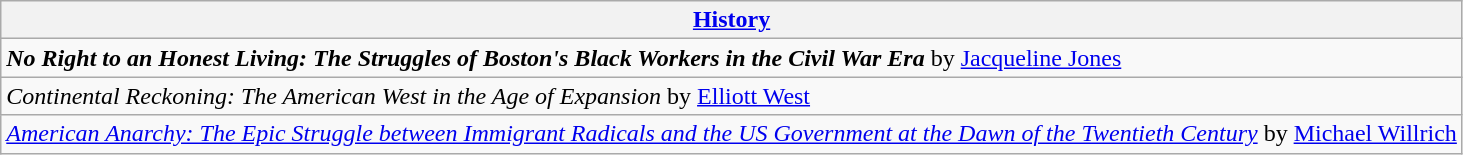<table class="wikitable" style="float:left; float:none;">
<tr>
<th><a href='#'>History</a></th>
</tr>
<tr>
<td><strong><em>No Right to an Honest Living: The Struggles of Boston's Black Workers in the Civil War Era</em></strong> by <a href='#'>Jacqueline Jones</a></td>
</tr>
<tr>
<td><em>Continental Reckoning: The American West in the Age of Expansion</em> by <a href='#'>Elliott West</a></td>
</tr>
<tr>
<td><em><a href='#'>American Anarchy: The Epic Struggle between Immigrant Radicals and the US Government at the Dawn of the Twentieth Century</a></em> by <a href='#'>Michael Willrich</a></td>
</tr>
</table>
